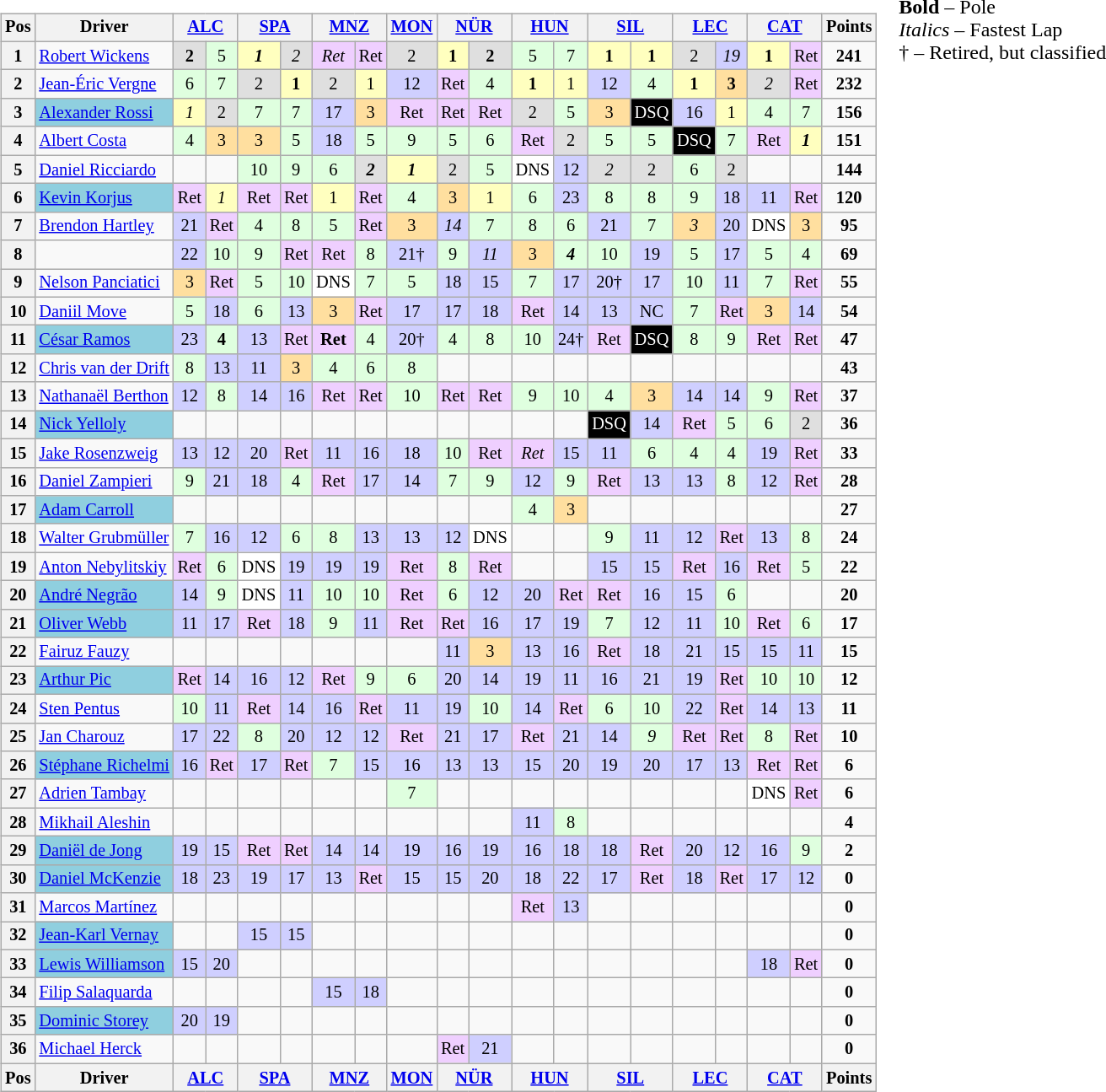<table>
<tr>
<td><br><table class="wikitable" style="font-size:85%; text-align:center">
<tr style="background:#f9f9f9" valign="top">
<th valign="middle">Pos</th>
<th valign="middle">Driver</th>
<th colspan=2><a href='#'>ALC</a><br></th>
<th colspan=2><a href='#'>SPA</a><br></th>
<th colspan=2><a href='#'>MNZ</a><br></th>
<th><a href='#'>MON</a><br></th>
<th colspan=2><a href='#'>NÜR</a><br></th>
<th colspan=2><a href='#'>HUN</a><br></th>
<th colspan=2><a href='#'>SIL</a><br></th>
<th colspan=2><a href='#'>LEC</a><br></th>
<th colspan=2><a href='#'>CAT</a><br></th>
<th valign="middle">Points</th>
</tr>
<tr>
<th>1</th>
<td align=left> <a href='#'>Robert Wickens</a></td>
<td style="background:#DFDFDF;"><strong>2</strong></td>
<td style="background:#DFFFDF;">5</td>
<td style="background:#FFFFBF;"><strong><em>1</em></strong></td>
<td style="background:#DFDFDF;"><em>2</em></td>
<td style="background:#EFCFFF;"><em>Ret</em></td>
<td style="background:#EFCFFF;">Ret</td>
<td style="background:#DFDFDF;">2</td>
<td style="background:#FFFFBF;"><strong>1</strong></td>
<td style="background:#DFDFDF;"><strong>2</strong></td>
<td style="background:#DFFFDF;">5</td>
<td style="background:#DFFFDF;">7</td>
<td style="background:#FFFFBF;"><strong>1</strong></td>
<td style="background:#FFFFBF;"><strong>1</strong></td>
<td style="background:#DFDFDF;">2</td>
<td style="background:#CFCFFF;"><em>19</em></td>
<td style="background:#FFFFBF;"><strong>1</strong></td>
<td style="background:#EFCFFF;">Ret</td>
<td><strong>241</strong></td>
</tr>
<tr>
<th>2</th>
<td align=left> <a href='#'>Jean-Éric Vergne</a></td>
<td style="background:#DFFFDF;">6</td>
<td style="background:#DFFFDF;">7</td>
<td style="background:#DFDFDF;">2</td>
<td style="background:#FFFFBF;"><strong>1</strong></td>
<td style="background:#DFDFDF;">2</td>
<td style="background:#FFFFBF;">1</td>
<td style="background:#CFCFFF;">12</td>
<td style="background:#EFCFFF;">Ret</td>
<td style="background:#DFFFDF;">4</td>
<td style="background:#FFFFBF;"><strong>1</strong></td>
<td style="background:#FFFFBF;">1</td>
<td style="background:#CFCFFF;">12</td>
<td style="background:#DFFFDF;">4</td>
<td style="background:#FFFFBF;"><strong>1</strong></td>
<td style="background:#FFDF9F;"><strong>3</strong></td>
<td style="background:#DFDFDF;"><em>2</em></td>
<td style="background:#EFCFFF;">Ret</td>
<td><strong>232</strong></td>
</tr>
<tr>
<th>3</th>
<td align=left style="background:#8FCFDF;"> <a href='#'>Alexander Rossi</a></td>
<td style="background:#FFFFBF;"><em>1</em></td>
<td style="background:#DFDFDF;">2</td>
<td style="background:#DFFFDF;">7</td>
<td style="background:#DFFFDF;">7</td>
<td style="background:#CFCFFF;">17</td>
<td style="background:#FFDF9F;">3</td>
<td style="background:#EFCFFF;">Ret</td>
<td style="background:#EFCFFF;">Ret</td>
<td style="background:#EFCFFF;">Ret</td>
<td style="background:#DFDFDF;">2</td>
<td style="background:#DFFFDF;">5</td>
<td style="background:#FFDF9F;">3</td>
<td style="background:#000000; color:white">DSQ</td>
<td style="background:#CFCFFF;">16</td>
<td style="background:#FFFFBF;">1</td>
<td style="background:#DFFFDF;">4</td>
<td style="background:#DFFFDF;">7</td>
<td><strong>156</strong></td>
</tr>
<tr>
<th>4</th>
<td align=left> <a href='#'>Albert Costa</a></td>
<td style="background:#DFFFDF;">4</td>
<td style="background:#FFDF9F;">3</td>
<td style="background:#FFDF9F;">3</td>
<td style="background:#DFFFDF;">5</td>
<td style="background:#CFCFFF;">18</td>
<td style="background:#DFFFDF;">5</td>
<td style="background:#DFFFDF;">9</td>
<td style="background:#DFFFDF;">5</td>
<td style="background:#DFFFDF;">6</td>
<td style="background:#EFCFFF;">Ret</td>
<td style="background:#DFDFDF;">2</td>
<td style="background:#DFFFDF;">5</td>
<td style="background:#DFFFDF;">5</td>
<td style="background:#000000; color:white">DSQ</td>
<td style="background:#DFFFDF;">7</td>
<td style="background:#EFCFFF;">Ret</td>
<td style="background:#FFFFBF;"><strong><em>1</em></strong></td>
<td><strong>151</strong></td>
</tr>
<tr>
<th>5</th>
<td align=left> <a href='#'>Daniel Ricciardo</a></td>
<td></td>
<td></td>
<td style="background:#DFFFDF;">10</td>
<td style="background:#DFFFDF;">9</td>
<td style="background:#DFFFDF;">6</td>
<td style="background:#DFDFDF;"><strong><em>2</em></strong></td>
<td style="background:#FFFFBF;"><strong><em>1</em></strong></td>
<td style="background:#DFDFDF;">2</td>
<td style="background:#DFFFDF;">5</td>
<td style="background:#FFFFFF;">DNS</td>
<td style="background:#CFCFFF;">12</td>
<td style="background:#DFDFDF;"><em>2</em></td>
<td style="background:#DFDFDF;">2</td>
<td style="background:#DFFFDF;">6</td>
<td style="background:#DFDFDF;">2</td>
<td></td>
<td></td>
<td><strong>144</strong></td>
</tr>
<tr>
<th>6</th>
<td align=left style="background:#8FCFDF;"> <a href='#'>Kevin Korjus</a></td>
<td style="background:#EFCFFF;">Ret</td>
<td style="background:#FFFFBF;"><em>1</em></td>
<td style="background:#EFCFFF;">Ret</td>
<td style="background:#EFCFFF;">Ret</td>
<td style="background:#FFFFBF;">1</td>
<td style="background:#EFCFFF;">Ret</td>
<td style="background:#DFFFDF;">4</td>
<td style="background:#FFDF9F;">3</td>
<td style="background:#FFFFBF;">1</td>
<td style="background:#DFFFDF;">6</td>
<td style="background:#CFCFFF;">23</td>
<td style="background:#DFFFDF;">8</td>
<td style="background:#DFFFDF;">8</td>
<td style="background:#DFFFDF;">9</td>
<td style="background:#CFCFFF;">18</td>
<td style="background:#CFCFFF;">11</td>
<td style="background:#EFCFFF;">Ret</td>
<td><strong>120</strong></td>
</tr>
<tr>
<th>7</th>
<td align=left> <a href='#'>Brendon Hartley</a></td>
<td style="background:#CFCFFF;">21</td>
<td style="background:#EFCFFF;">Ret</td>
<td style="background:#DFFFDF;">4</td>
<td style="background:#DFFFDF;">8</td>
<td style="background:#DFFFDF;">5</td>
<td style="background:#EFCFFF;">Ret</td>
<td style="background:#FFDF9F;">3</td>
<td style="background:#CFCFFF;"><em>14</em></td>
<td style="background:#DFFFDF;">7</td>
<td style="background:#DFFFDF;">8</td>
<td style="background:#DFFFDF;">6</td>
<td style="background:#CFCFFF;">21</td>
<td style="background:#DFFFDF;">7</td>
<td style="background:#FFDF9F;"><em>3</em></td>
<td style="background:#CFCFFF;">20</td>
<td style="background:#FFFFFF;">DNS</td>
<td style="background:#FFDF9F;">3</td>
<td><strong>95</strong></td>
</tr>
<tr>
<th>8</th>
<td align=left></td>
<td style="background:#CFCFFF;">22</td>
<td style="background:#DFFFDF;">10</td>
<td style="background:#DFFFDF;">9</td>
<td style="background:#EFCFFF;">Ret</td>
<td style="background:#EFCFFF;">Ret</td>
<td style="background:#DFFFDF;">8</td>
<td style="background:#CFCFFF;">21†</td>
<td style="background:#DFFFDF;">9</td>
<td style="background:#CFCFFF;"><em>11</em></td>
<td style="background:#FFDF9F;">3</td>
<td style="background:#DFFFDF;"><strong><em>4</em></strong></td>
<td style="background:#DFFFDF;">10</td>
<td style="background:#CFCFFF;">19</td>
<td style="background:#DFFFDF;">5</td>
<td style="background:#CFCFFF;">17</td>
<td style="background:#DFFFDF;">5</td>
<td style="background:#DFFFDF;">4</td>
<td><strong>69</strong></td>
</tr>
<tr>
<th>9</th>
<td align=left> <a href='#'>Nelson Panciatici</a></td>
<td style="background:#FFDF9F;">3</td>
<td style="background:#EFCFFF;">Ret</td>
<td style="background:#DFFFDF;">5</td>
<td style="background:#DFFFDF;">10</td>
<td style="background:#FFFFFF;">DNS</td>
<td style="background:#DFFFDF;">7</td>
<td style="background:#DFFFDF;">5</td>
<td style="background:#CFCFFF;">18</td>
<td style="background:#CFCFFF;">15</td>
<td style="background:#DFFFDF;">7</td>
<td style="background:#CFCFFF;">17</td>
<td style="background:#CFCFFF;">20†</td>
<td style="background:#CFCFFF;">17</td>
<td style="background:#DFFFDF;">10</td>
<td style="background:#CFCFFF;">11</td>
<td style="background:#DFFFDF;">7</td>
<td style="background:#EFCFFF;">Ret</td>
<td><strong>55</strong></td>
</tr>
<tr>
<th>10</th>
<td align=left> <a href='#'>Daniil Move</a></td>
<td style="background:#DFFFDF;">5</td>
<td style="background:#CFCFFF;">18</td>
<td style="background:#DFFFDF;">6</td>
<td style="background:#CFCFFF;">13</td>
<td style="background:#FFDF9F;">3</td>
<td style="background:#EFCFFF;">Ret</td>
<td style="background:#CFCFFF;">17</td>
<td style="background:#CFCFFF;">17</td>
<td style="background:#CFCFFF;">18</td>
<td style="background:#EFCFFF;">Ret</td>
<td style="background:#CFCFFF;">14</td>
<td style="background:#CFCFFF;">13</td>
<td style="background:#CFCFFF;">NC</td>
<td style="background:#DFFFDF;">7</td>
<td style="background:#EFCFFF;">Ret</td>
<td style="background:#FFDF9F;">3</td>
<td style="background:#CFCFFF;">14</td>
<td><strong>54</strong></td>
</tr>
<tr>
<th>11</th>
<td align=left style="background:#8FCFDF;"> <a href='#'>César Ramos</a></td>
<td style="background:#CFCFFF;">23</td>
<td style="background:#DFFFDF;"><strong>4</strong></td>
<td style="background:#CFCFFF;">13</td>
<td style="background:#EFCFFF;">Ret</td>
<td style="background:#EFCFFF;"><strong>Ret</strong></td>
<td style="background:#DFFFDF;">4</td>
<td style="background:#CFCFFF;">20†</td>
<td style="background:#DFFFDF;">4</td>
<td style="background:#DFFFDF;">8</td>
<td style="background:#DFFFDF;">10</td>
<td style="background:#CFCFFF;">24†</td>
<td style="background:#EFCFFF;">Ret</td>
<td style="background:#000000; color:white">DSQ</td>
<td style="background:#DFFFDF;">8</td>
<td style="background:#DFFFDF;">9</td>
<td style="background:#EFCFFF;">Ret</td>
<td style="background:#EFCFFF;">Ret</td>
<td><strong>47</strong></td>
</tr>
<tr>
<th>12</th>
<td align=left> <a href='#'>Chris van der Drift</a></td>
<td style="background:#DFFFDF;">8</td>
<td style="background:#CFCFFF;">13</td>
<td style="background:#CFCFFF;">11</td>
<td style="background:#FFDF9F;">3</td>
<td style="background:#DFFFDF;">4</td>
<td style="background:#DFFFDF;">6</td>
<td style="background:#DFFFDF;">8</td>
<td></td>
<td></td>
<td></td>
<td></td>
<td></td>
<td></td>
<td></td>
<td></td>
<td></td>
<td></td>
<td><strong>43</strong></td>
</tr>
<tr>
<th>13</th>
<td align=left nowrap> <a href='#'>Nathanaël Berthon</a></td>
<td style="background:#CFCFFF;">12</td>
<td style="background:#DFFFDF;">8</td>
<td style="background:#CFCFFF;">14</td>
<td style="background:#CFCFFF;">16</td>
<td style="background:#EFCFFF;">Ret</td>
<td style="background:#EFCFFF;">Ret</td>
<td style="background:#DFFFDF;">10</td>
<td style="background:#EFCFFF;">Ret</td>
<td style="background:#EFCFFF;">Ret</td>
<td style="background:#DFFFDF;">9</td>
<td style="background:#DFFFDF;">10</td>
<td style="background:#DFFFDF;">4</td>
<td style="background:#FFDF9F;">3</td>
<td style="background:#CFCFFF;">14</td>
<td style="background:#CFCFFF;">14</td>
<td style="background:#DFFFDF;">9</td>
<td style="background:#EFCFFF;">Ret</td>
<td><strong>37</strong></td>
</tr>
<tr>
<th>14</th>
<td align=left style="background:#8FCFDF;"> <a href='#'>Nick Yelloly</a></td>
<td></td>
<td></td>
<td></td>
<td></td>
<td></td>
<td></td>
<td></td>
<td></td>
<td></td>
<td></td>
<td></td>
<td style="background:#000000; color:white">DSQ</td>
<td style="background:#CFCFFF;">14</td>
<td style="background:#EFCFFF;">Ret</td>
<td style="background:#DFFFDF;">5</td>
<td style="background:#DFFFDF;">6</td>
<td style="background:#DFDFDF;">2</td>
<td><strong>36</strong></td>
</tr>
<tr>
<th>15</th>
<td align=left> <a href='#'>Jake Rosenzweig</a></td>
<td style="background:#CFCFFF;">13</td>
<td style="background:#CFCFFF;">12</td>
<td style="background:#CFCFFF;">20</td>
<td style="background:#EFCFFF;">Ret</td>
<td style="background:#CFCFFF;">11</td>
<td style="background:#CFCFFF;">16</td>
<td style="background:#CFCFFF;">18</td>
<td style="background:#DFFFDF;">10</td>
<td style="background:#EFCFFF;">Ret</td>
<td style="background:#EFCFFF;"><em>Ret</em></td>
<td style="background:#CFCFFF;">15</td>
<td style="background:#CFCFFF;">11</td>
<td style="background:#DFFFDF;">6</td>
<td style="background:#DFFFDF;">4</td>
<td style="background:#DFFFDF;">4</td>
<td style="background:#CFCFFF;">19</td>
<td style="background:#EFCFFF;">Ret</td>
<td><strong>33</strong></td>
</tr>
<tr>
<th>16</th>
<td align=left> <a href='#'>Daniel Zampieri</a></td>
<td style="background:#DFFFDF;">9</td>
<td style="background:#CFCFFF;">21</td>
<td style="background:#CFCFFF;">18</td>
<td style="background:#DFFFDF;">4</td>
<td style="background:#EFCFFF;">Ret</td>
<td style="background:#CFCFFF;">17</td>
<td style="background:#CFCFFF;">14</td>
<td style="background:#DFFFDF;">7</td>
<td style="background:#DFFFDF;">9</td>
<td style="background:#CFCFFF;">12</td>
<td style="background:#DFFFDF;">9</td>
<td style="background:#EFCFFF;">Ret</td>
<td style="background:#CFCFFF;">13</td>
<td style="background:#CFCFFF;">13</td>
<td style="background:#DFFFDF;">8</td>
<td style="background:#CFCFFF;">12</td>
<td style="background:#EFCFFF;">Ret</td>
<td><strong>28</strong></td>
</tr>
<tr>
<th>17</th>
<td align=left style="background:#8FCFDF;"> <a href='#'>Adam Carroll</a></td>
<td></td>
<td></td>
<td></td>
<td></td>
<td></td>
<td></td>
<td></td>
<td></td>
<td></td>
<td style="background:#DFFFDF;">4</td>
<td style="background:#FFDF9F;">3</td>
<td></td>
<td></td>
<td></td>
<td></td>
<td></td>
<td></td>
<td><strong>27</strong></td>
</tr>
<tr>
<th>18</th>
<td align=left> <a href='#'>Walter Grubmüller</a></td>
<td style="background:#DFFFDF;">7</td>
<td style="background:#CFCFFF;">16</td>
<td style="background:#CFCFFF;">12</td>
<td style="background:#DFFFDF;">6</td>
<td style="background:#DFFFDF;">8</td>
<td style="background:#CFCFFF;">13</td>
<td style="background:#CFCFFF;">13</td>
<td style="background:#CFCFFF;">12</td>
<td style="background:#FFFFFF;">DNS</td>
<td></td>
<td></td>
<td style="background:#DFFFDF;">9</td>
<td style="background:#CFCFFF;">11</td>
<td style="background:#CFCFFF;">12</td>
<td style="background:#EFCFFF;">Ret</td>
<td style="background:#CFCFFF;">13</td>
<td style="background:#DFFFDF;">8</td>
<td><strong>24</strong></td>
</tr>
<tr>
<th>19</th>
<td align=left> <a href='#'>Anton Nebylitskiy</a></td>
<td style="background:#EFCFFF;">Ret</td>
<td style="background:#DFFFDF;">6</td>
<td style="background:#FFFFFF;">DNS</td>
<td style="background:#CFCFFF;">19</td>
<td style="background:#CFCFFF;">19</td>
<td style="background:#CFCFFF;">19</td>
<td style="background:#EFCFFF;">Ret</td>
<td style="background:#DFFFDF;">8</td>
<td style="background:#EFCFFF;">Ret</td>
<td></td>
<td></td>
<td style="background:#CFCFFF;">15</td>
<td style="background:#CFCFFF;">15</td>
<td style="background:#EFCFFF;">Ret</td>
<td style="background:#CFCFFF;">16</td>
<td style="background:#EFCFFF;">Ret</td>
<td style="background:#DFFFDF;">5</td>
<td><strong>22</strong></td>
</tr>
<tr>
<th>20</th>
<td align=left style="background:#8FCFDF;"> <a href='#'>André Negrão</a></td>
<td style="background:#CFCFFF;">14</td>
<td style="background:#DFFFDF;">9</td>
<td style="background:#FFFFFF;">DNS</td>
<td style="background:#CFCFFF;">11</td>
<td style="background:#DFFFDF;">10</td>
<td style="background:#DFFFDF;">10</td>
<td style="background:#EFCFFF;">Ret</td>
<td style="background:#DFFFDF;">6</td>
<td style="background:#CFCFFF;">12</td>
<td style="background:#CFCFFF;">20</td>
<td style="background:#EFCFFF;">Ret</td>
<td style="background:#EFCFFF;">Ret</td>
<td style="background:#CFCFFF;">16</td>
<td style="background:#CFCFFF;">15</td>
<td style="background:#DFFFDF;">6</td>
<td></td>
<td></td>
<td><strong>20</strong></td>
</tr>
<tr>
<th>21</th>
<td align=left style="background:#8FCFDF;"> <a href='#'>Oliver Webb</a></td>
<td style="background:#CFCFFF;">11</td>
<td style="background:#CFCFFF;">17</td>
<td style="background:#EFCFFF;">Ret</td>
<td style="background:#CFCFFF;">18</td>
<td style="background:#DFFFDF;">9</td>
<td style="background:#CFCFFF;">11</td>
<td style="background:#EFCFFF;">Ret</td>
<td style="background:#EFCFFF;">Ret</td>
<td style="background:#CFCFFF;">16</td>
<td style="background:#CFCFFF;">17</td>
<td style="background:#CFCFFF;">19</td>
<td style="background:#DFFFDF;">7</td>
<td style="background:#CFCFFF;">12</td>
<td style="background:#CFCFFF;">11</td>
<td style="background:#DFFFDF;">10</td>
<td style="background:#EFCFFF;">Ret</td>
<td style="background:#DFFFDF;">6</td>
<td><strong>17</strong></td>
</tr>
<tr>
<th>22</th>
<td align=left> <a href='#'>Fairuz Fauzy</a></td>
<td></td>
<td></td>
<td></td>
<td></td>
<td></td>
<td></td>
<td></td>
<td style="background:#CFCFFF;">11</td>
<td style="background:#FFDF9F;">3</td>
<td style="background:#CFCFFF;">13</td>
<td style="background:#CFCFFF;">16</td>
<td style="background:#EFCFFF;">Ret</td>
<td style="background:#CFCFFF;">18</td>
<td style="background:#CFCFFF;">21</td>
<td style="background:#CFCFFF;">15</td>
<td style="background:#CFCFFF;">15</td>
<td style="background:#CFCFFF;">11</td>
<td><strong>15</strong></td>
</tr>
<tr>
<th>23</th>
<td align=left style="background:#8FCFDF;"> <a href='#'>Arthur Pic</a></td>
<td style="background:#EFCFFF;">Ret</td>
<td style="background:#CFCFFF;">14</td>
<td style="background:#CFCFFF;">16</td>
<td style="background:#CFCFFF;">12</td>
<td style="background:#EFCFFF;">Ret</td>
<td style="background:#DFFFDF;">9</td>
<td style="background:#DFFFDF;">6</td>
<td style="background:#CFCFFF;">20</td>
<td style="background:#CFCFFF;">14</td>
<td style="background:#CFCFFF;">19</td>
<td style="background:#CFCFFF;">11</td>
<td style="background:#CFCFFF;">16</td>
<td style="background:#CFCFFF;">21</td>
<td style="background:#CFCFFF;">19</td>
<td style="background:#EFCFFF;">Ret</td>
<td style="background:#DFFFDF;">10</td>
<td style="background:#DFFFDF;">10</td>
<td><strong>12</strong></td>
</tr>
<tr>
<th>24</th>
<td align=left> <a href='#'>Sten Pentus</a></td>
<td style="background:#DFFFDF;">10</td>
<td style="background:#CFCFFF;">11</td>
<td style="background:#EFCFFF;">Ret</td>
<td style="background:#CFCFFF;">14</td>
<td style="background:#CFCFFF;">16</td>
<td style="background:#EFCFFF;">Ret</td>
<td style="background:#CFCFFF;">11</td>
<td style="background:#CFCFFF;">19</td>
<td style="background:#DFFFDF;">10</td>
<td style="background:#CFCFFF;">14</td>
<td style="background:#EFCFFF;">Ret</td>
<td style="background:#DFFFDF;">6</td>
<td style="background:#DFFFDF;">10</td>
<td style="background:#CFCFFF;">22</td>
<td style="background:#EFCFFF;">Ret</td>
<td style="background:#CFCFFF;">14</td>
<td style="background:#CFCFFF;">13</td>
<td><strong>11</strong></td>
</tr>
<tr>
<th>25</th>
<td align=left> <a href='#'>Jan Charouz</a></td>
<td style="background:#CFCFFF;">17</td>
<td style="background:#CFCFFF;">22</td>
<td style="background:#DFFFDF;">8</td>
<td style="background:#CFCFFF;">20</td>
<td style="background:#CFCFFF;">12</td>
<td style="background:#CFCFFF;">12</td>
<td style="background:#EFCFFF;">Ret</td>
<td style="background:#CFCFFF;">21</td>
<td style="background:#CFCFFF;">17</td>
<td style="background:#EFCFFF;">Ret</td>
<td style="background:#CFCFFF;">21</td>
<td style="background:#CFCFFF;">14</td>
<td style="background:#DFFFDF;"><em>9</em></td>
<td style="background:#EFCFFF;">Ret</td>
<td style="background:#EFCFFF;">Ret</td>
<td style="background:#DFFFDF;">8</td>
<td style="background:#EFCFFF;">Ret</td>
<td><strong>10</strong></td>
</tr>
<tr>
<th>26</th>
<td align=left style="background:#8FCFDF;"> <a href='#'>Stéphane Richelmi</a></td>
<td style="background:#CFCFFF;">16</td>
<td style="background:#EFCFFF;">Ret</td>
<td style="background:#CFCFFF;">17</td>
<td style="background:#EFCFFF;">Ret</td>
<td style="background:#DFFFDF;">7</td>
<td style="background:#CFCFFF;">15</td>
<td style="background:#CFCFFF;">16</td>
<td style="background:#CFCFFF;">13</td>
<td style="background:#CFCFFF;">13</td>
<td style="background:#CFCFFF;">15</td>
<td style="background:#CFCFFF;">20</td>
<td style="background:#CFCFFF;">19</td>
<td style="background:#CFCFFF;">20</td>
<td style="background:#CFCFFF;">17</td>
<td style="background:#CFCFFF;">13</td>
<td style="background:#EFCFFF;">Ret</td>
<td style="background:#EFCFFF;">Ret</td>
<td><strong>6</strong></td>
</tr>
<tr>
<th>27</th>
<td align=left> <a href='#'>Adrien Tambay</a></td>
<td></td>
<td></td>
<td></td>
<td></td>
<td></td>
<td></td>
<td style="background:#DFFFDF;">7</td>
<td></td>
<td></td>
<td></td>
<td></td>
<td></td>
<td></td>
<td></td>
<td></td>
<td style="background:#FFFFFF;">DNS</td>
<td style="background:#EFCFFF;">Ret</td>
<td><strong>6</strong></td>
</tr>
<tr>
<th>28</th>
<td align=left> <a href='#'>Mikhail Aleshin</a></td>
<td></td>
<td></td>
<td></td>
<td></td>
<td></td>
<td></td>
<td></td>
<td></td>
<td></td>
<td style="background:#CFCFFF;">11</td>
<td style="background:#DFFFDF;">8</td>
<td></td>
<td></td>
<td></td>
<td></td>
<td></td>
<td></td>
<td><strong>4</strong></td>
</tr>
<tr>
<th>29</th>
<td align=left style="background:#8FCFDF;"> <a href='#'>Daniël de Jong</a></td>
<td style="background:#CFCFFF;">19</td>
<td style="background:#CFCFFF;">15</td>
<td style="background:#EFCFFF;">Ret</td>
<td style="background:#EFCFFF;">Ret</td>
<td style="background:#CFCFFF;">14</td>
<td style="background:#CFCFFF;">14</td>
<td style="background:#CFCFFF;">19</td>
<td style="background:#CFCFFF;">16</td>
<td style="background:#CFCFFF;">19</td>
<td style="background:#CFCFFF;">16</td>
<td style="background:#CFCFFF;">18</td>
<td style="background:#CFCFFF;">18</td>
<td style="background:#EFCFFF;">Ret</td>
<td style="background:#CFCFFF;">20</td>
<td style="background:#CFCFFF;">12</td>
<td style="background:#CFCFFF;">16</td>
<td style="background:#DFFFDF;">9</td>
<td><strong>2</strong></td>
</tr>
<tr>
<th>30</th>
<td align=left style="background:#8FCFDF;"> <a href='#'>Daniel McKenzie</a></td>
<td style="background:#CFCFFF;">18</td>
<td style="background:#CFCFFF;">23</td>
<td style="background:#CFCFFF;">19</td>
<td style="background:#CFCFFF;">17</td>
<td style="background:#CFCFFF;">13</td>
<td style="background:#EFCFFF;">Ret</td>
<td style="background:#CFCFFF;">15</td>
<td style="background:#CFCFFF;">15</td>
<td style="background:#CFCFFF;">20</td>
<td style="background:#CFCFFF;">18</td>
<td style="background:#CFCFFF;">22</td>
<td style="background:#CFCFFF;">17</td>
<td style="background:#EFCFFF;">Ret</td>
<td style="background:#CFCFFF;">18</td>
<td style="background:#EFCFFF;">Ret</td>
<td style="background:#CFCFFF;">17</td>
<td style="background:#CFCFFF;">12</td>
<td><strong>0</strong></td>
</tr>
<tr>
<th>31</th>
<td align=left> <a href='#'>Marcos Martínez</a></td>
<td></td>
<td></td>
<td></td>
<td></td>
<td></td>
<td></td>
<td></td>
<td></td>
<td></td>
<td style="background:#EFCFFF;">Ret</td>
<td style="background:#CFCFFF;">13</td>
<td></td>
<td></td>
<td></td>
<td></td>
<td></td>
<td></td>
<td><strong>0</strong></td>
</tr>
<tr>
<th>32</th>
<td align=left style="background:#8FCFDF;"> <a href='#'>Jean-Karl Vernay</a></td>
<td></td>
<td></td>
<td style="background:#CFCFFF;">15</td>
<td style="background:#CFCFFF;">15</td>
<td></td>
<td></td>
<td></td>
<td></td>
<td></td>
<td></td>
<td></td>
<td></td>
<td></td>
<td></td>
<td></td>
<td></td>
<td></td>
<td><strong>0</strong></td>
</tr>
<tr>
<th>33</th>
<td align=left style="background:#8FCFDF;"> <a href='#'>Lewis Williamson</a></td>
<td style="background:#CFCFFF;">15</td>
<td style="background:#CFCFFF;">20</td>
<td></td>
<td></td>
<td></td>
<td></td>
<td></td>
<td></td>
<td></td>
<td></td>
<td></td>
<td></td>
<td></td>
<td></td>
<td></td>
<td style="background:#CFCFFF;">18</td>
<td style="background:#EFCFFF;">Ret</td>
<td><strong>0</strong></td>
</tr>
<tr>
<th>34</th>
<td align=left> <a href='#'>Filip Salaquarda</a></td>
<td></td>
<td></td>
<td></td>
<td></td>
<td style="background:#CFCFFF;">15</td>
<td style="background:#CFCFFF;">18</td>
<td></td>
<td></td>
<td></td>
<td></td>
<td></td>
<td></td>
<td></td>
<td></td>
<td></td>
<td></td>
<td></td>
<td><strong>0</strong></td>
</tr>
<tr>
<th>35</th>
<td align=left style="background:#8FCFDF;"> <a href='#'>Dominic Storey</a></td>
<td style="background:#CFCFFF;">20</td>
<td style="background:#CFCFFF;">19</td>
<td></td>
<td></td>
<td></td>
<td></td>
<td></td>
<td></td>
<td></td>
<td></td>
<td></td>
<td></td>
<td></td>
<td></td>
<td></td>
<td></td>
<td></td>
<td><strong>0</strong></td>
</tr>
<tr>
<th>36</th>
<td align=left> <a href='#'>Michael Herck</a></td>
<td></td>
<td></td>
<td></td>
<td></td>
<td></td>
<td></td>
<td></td>
<td style="background:#EFCFFF;">Ret</td>
<td style="background:#CFCFFF;">21</td>
<td></td>
<td></td>
<td></td>
<td></td>
<td></td>
<td></td>
<td></td>
<td></td>
<td><strong>0</strong></td>
</tr>
<tr style="background:#f9f9f9" valign="top">
<th valign="middle">Pos</th>
<th valign="middle">Driver</th>
<th colspan=2><a href='#'>ALC</a><br></th>
<th colspan=2><a href='#'>SPA</a><br></th>
<th colspan=2><a href='#'>MNZ</a><br></th>
<th><a href='#'>MON</a><br></th>
<th colspan=2><a href='#'>NÜR</a><br></th>
<th colspan=2><a href='#'>HUN</a><br></th>
<th colspan=2><a href='#'>SIL</a><br></th>
<th colspan=2><a href='#'>LEC</a><br></th>
<th colspan=2><a href='#'>CAT</a><br></th>
<th valign="middle">Points</th>
</tr>
</table>
</td>
<td valign="top"><br>
<span><strong>Bold</strong> – Pole<br>
<em>Italics</em> – Fastest Lap<br>
† – Retired, but classified</span></td>
</tr>
</table>
